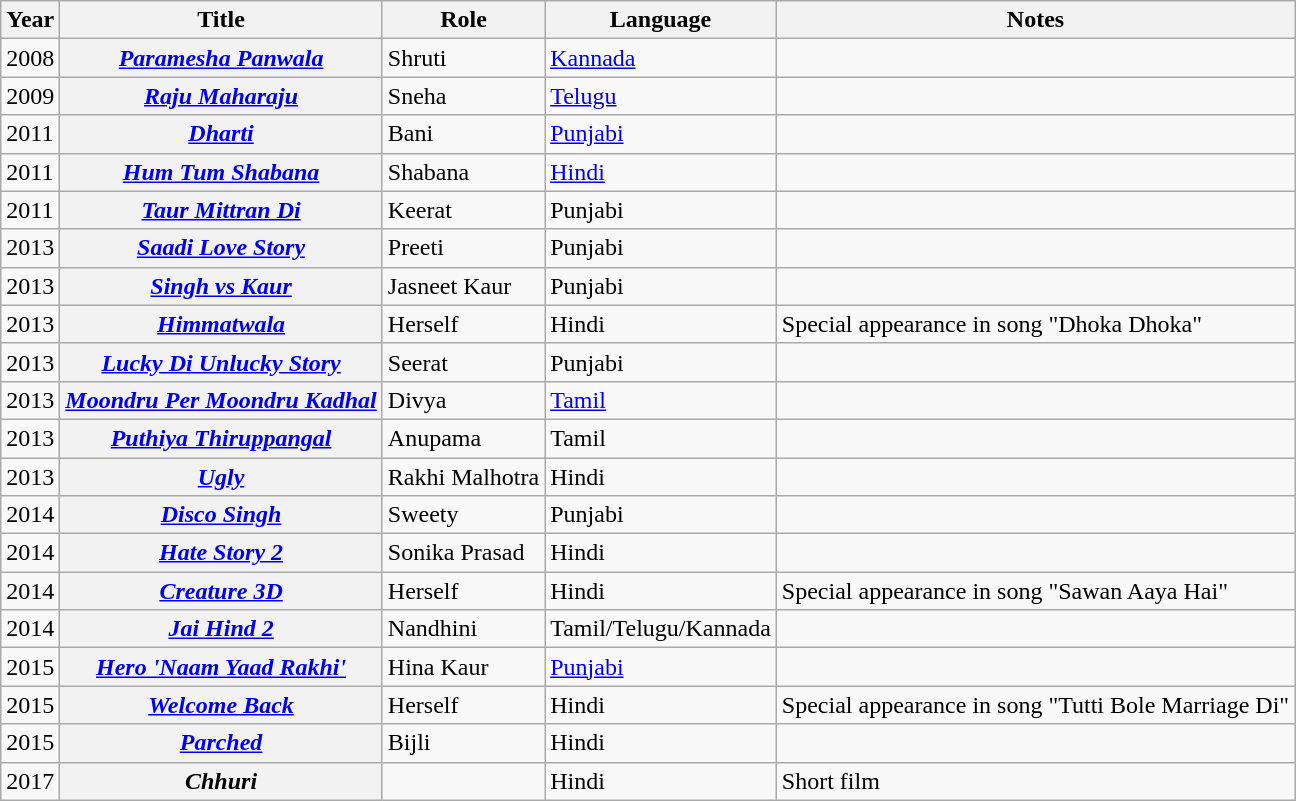<table class="wikitable sortable plainrowheaders">
<tr>
<th scope="col">Year</th>
<th scope="col">Title</th>
<th scope="col">Role</th>
<th scope="col">Language</th>
<th scope="col">Notes</th>
</tr>
<tr>
<td>2008</td>
<th scope="row"><em><a href='#'>Paramesha Panwala</a></em></th>
<td>Shruti</td>
<td><a href='#'>Kannada</a></td>
<td></td>
</tr>
<tr>
<td>2009</td>
<th scope="row"><em><a href='#'>Raju Maharaju</a></em></th>
<td>Sneha</td>
<td><a href='#'>Telugu</a></td>
<td></td>
</tr>
<tr>
<td>2011</td>
<th scope="row"><em><a href='#'>Dharti</a></em></th>
<td>Bani</td>
<td><a href='#'>Punjabi</a></td>
<td></td>
</tr>
<tr>
<td>2011</td>
<th scope="row"><em><a href='#'>Hum Tum Shabana</a></em></th>
<td>Shabana</td>
<td><a href='#'>Hindi</a></td>
<td></td>
</tr>
<tr>
<td>2011</td>
<th scope="row"><em><a href='#'>Taur Mittran Di</a></em></th>
<td>Keerat</td>
<td>Punjabi</td>
<td></td>
</tr>
<tr>
<td>2013</td>
<th scope="row"><em><a href='#'>Saadi Love Story</a></em></th>
<td>Preeti</td>
<td>Punjabi</td>
<td></td>
</tr>
<tr>
<td>2013</td>
<th scope="row"><em><a href='#'>Singh vs Kaur</a></em></th>
<td>Jasneet Kaur</td>
<td>Punjabi</td>
<td></td>
</tr>
<tr>
<td>2013</td>
<th scope="row"><em><a href='#'>Himmatwala</a></em></th>
<td>Herself</td>
<td>Hindi</td>
<td>Special appearance in song "Dhoka Dhoka"</td>
</tr>
<tr>
<td>2013</td>
<th scope="row"><em><a href='#'>Lucky Di Unlucky Story</a></em></th>
<td>Seerat</td>
<td>Punjabi</td>
<td></td>
</tr>
<tr>
<td>2013</td>
<th scope="row"><em><a href='#'>Moondru Per Moondru Kadhal</a></em></th>
<td>Divya</td>
<td><a href='#'>Tamil</a></td>
<td></td>
</tr>
<tr>
<td>2013</td>
<th scope="row"><em><a href='#'>Puthiya Thiruppangal</a></em></th>
<td>Anupama</td>
<td>Tamil</td>
<td></td>
</tr>
<tr>
<td>2013</td>
<th scope="row"><em><a href='#'>Ugly</a></em></th>
<td>Rakhi Malhotra</td>
<td>Hindi</td>
<td></td>
</tr>
<tr>
<td>2014</td>
<th scope="row"><em><a href='#'>Disco Singh</a></em></th>
<td>Sweety</td>
<td>Punjabi</td>
<td></td>
</tr>
<tr>
<td>2014</td>
<th scope="row"><em><a href='#'>Hate Story 2</a></em></th>
<td>Sonika Prasad</td>
<td>Hindi</td>
<td></td>
</tr>
<tr>
<td>2014</td>
<th scope="row"><em><a href='#'>Creature 3D</a></em></th>
<td>Herself</td>
<td>Hindi</td>
<td>Special appearance in song "Sawan Aaya Hai"</td>
</tr>
<tr>
<td>2014</td>
<th scope="row"><em><a href='#'>Jai Hind 2</a></em></th>
<td>Nandhini</td>
<td>Tamil/Telugu/Kannada</td>
<td></td>
</tr>
<tr>
<td>2015</td>
<th scope="row"><em><a href='#'>Hero 'Naam Yaad Rakhi'</a></em></th>
<td>Hina Kaur</td>
<td><a href='#'>Punjabi</a></td>
<td></td>
</tr>
<tr>
<td>2015</td>
<th scope="row"><em><a href='#'>Welcome Back</a></em></th>
<td>Herself</td>
<td>Hindi</td>
<td>Special appearance in song "Tutti Bole Marriage Di"</td>
</tr>
<tr>
<td>2015</td>
<th scope="row"><em><a href='#'>Parched</a></em></th>
<td>Bijli</td>
<td>Hindi</td>
<td></td>
</tr>
<tr>
<td>2017</td>
<th scope="row"><em>Chhuri</em></th>
<td></td>
<td>Hindi</td>
<td>Short film</td>
</tr>
</table>
